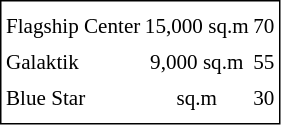<table cellpadding="0" cellspacing="3" style="border:1px solid #000000; font-size:88%; line-height: 1.5em;">
<tr>
<td><strong></strong></td>
<td><strong></strong></td>
<td><strong></strong></td>
</tr>
<tr>
<td>Flagship Center</td>
<td align="center">15,000 sq.m</td>
<td align="center">70</td>
</tr>
<tr>
<td>Galaktik</td>
<td align="center">9,000 sq.m</td>
<td align="center">55</td>
</tr>
<tr>
<td>Blue Star</td>
<td align="center">sq.m</td>
<td align="center">30</td>
</tr>
<tr>
</tr>
</table>
